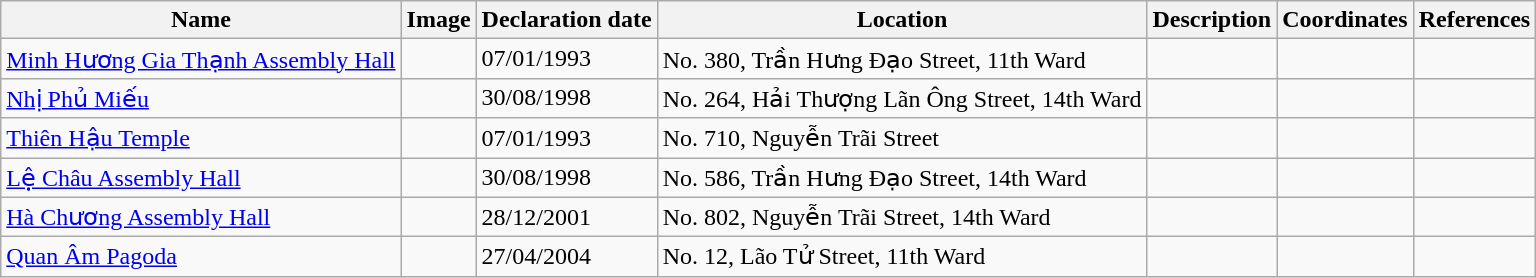<table class=wikitable>
<tr>
<th>Name</th>
<th>Image</th>
<th>Declaration date</th>
<th>Location</th>
<th>Description</th>
<th>Coordinates</th>
<th>References</th>
</tr>
<tr>
<td><a href='#'>Minh Hương Gia Thạnh Assembly Hall</a></td>
<td></td>
<td>07/01/1993</td>
<td>No. 380, Trần Hưng Đạo Street, 11th Ward</td>
<td></td>
<td></td>
<td></td>
</tr>
<tr>
<td><a href='#'>Nhị Phủ Miếu</a></td>
<td></td>
<td>30/08/1998</td>
<td>No. 264, Hải Thượng Lãn Ông Street, 14th Ward</td>
<td></td>
<td></td>
<td></td>
</tr>
<tr>
<td><a href='#'>Thiên Hậu Temple</a></td>
<td></td>
<td>07/01/1993</td>
<td>No. 710, Nguyễn Trãi Street</td>
<td></td>
<td></td>
<td></td>
</tr>
<tr>
<td><a href='#'>Lệ Châu Assembly Hall</a></td>
<td></td>
<td>30/08/1998</td>
<td>No. 586, Trần Hưng Đạo Street, 14th Ward</td>
<td></td>
<td></td>
<td></td>
</tr>
<tr>
<td><a href='#'>Hà Chương Assembly Hall</a></td>
<td></td>
<td>28/12/2001</td>
<td>No. 802, Nguyễn Trãi Street, 14th Ward</td>
<td></td>
<td></td>
<td></td>
</tr>
<tr>
<td><a href='#'>Quan Âm Pagoda</a></td>
<td></td>
<td>27/04/2004</td>
<td>No. 12, Lão Tử Street, 11th Ward</td>
<td></td>
<td></td>
<td></td>
</tr>
</table>
